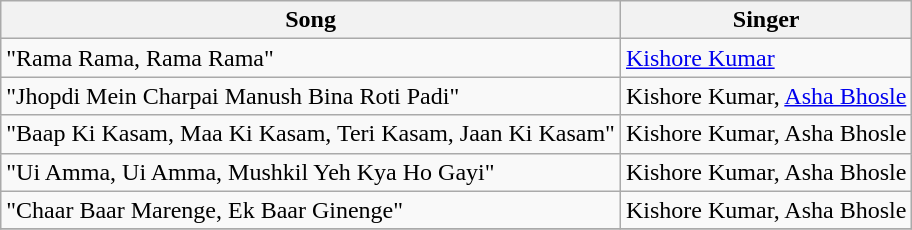<table class="wikitable">
<tr>
<th>Song</th>
<th>Singer</th>
</tr>
<tr>
<td>"Rama Rama, Rama Rama"</td>
<td><a href='#'>Kishore Kumar</a></td>
</tr>
<tr>
<td>"Jhopdi Mein Charpai Manush Bina Roti Padi"</td>
<td>Kishore Kumar, <a href='#'>Asha Bhosle</a></td>
</tr>
<tr>
<td>"Baap Ki Kasam, Maa Ki Kasam, Teri Kasam, Jaan Ki Kasam"</td>
<td>Kishore Kumar, Asha Bhosle</td>
</tr>
<tr>
<td>"Ui Amma, Ui Amma, Mushkil Yeh Kya Ho Gayi"</td>
<td>Kishore Kumar, Asha Bhosle</td>
</tr>
<tr>
<td>"Chaar Baar Marenge, Ek Baar Ginenge"</td>
<td>Kishore Kumar, Asha Bhosle</td>
</tr>
<tr>
</tr>
</table>
